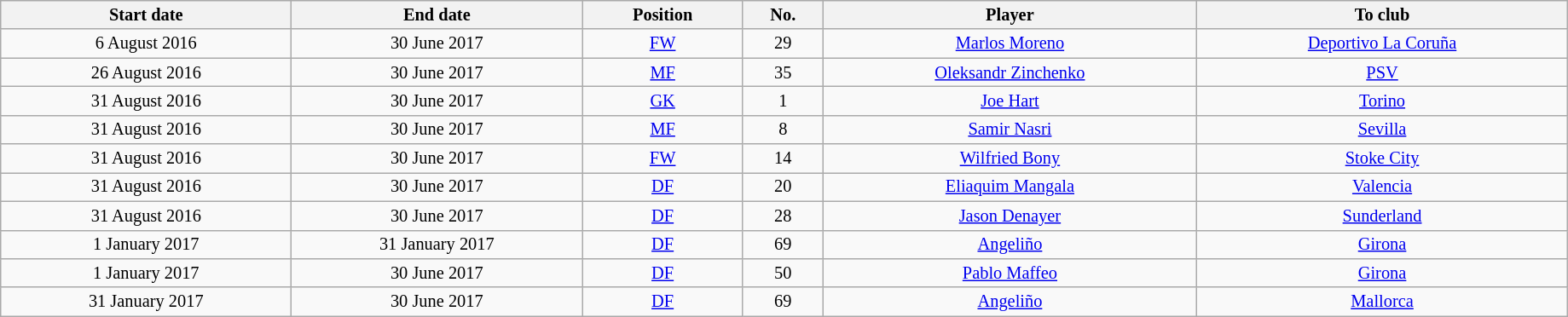<table class="wikitable sortable" style="width:97%; text-align:center; font-size:85%; text-align:centre;">
<tr>
<th>Start date</th>
<th>End date</th>
<th>Position</th>
<th>No.</th>
<th>Player</th>
<th>To club</th>
</tr>
<tr>
<td>6 August 2016</td>
<td>30 June 2017</td>
<td><a href='#'>FW</a></td>
<td>29</td>
<td> <a href='#'>Marlos Moreno</a></td>
<td> <a href='#'>Deportivo La Coruña</a></td>
</tr>
<tr>
<td>26 August 2016</td>
<td>30 June 2017</td>
<td><a href='#'>MF</a></td>
<td>35</td>
<td> <a href='#'>Oleksandr Zinchenko</a></td>
<td> <a href='#'>PSV</a></td>
</tr>
<tr>
<td>31 August 2016</td>
<td>30 June 2017</td>
<td><a href='#'>GK</a></td>
<td>1</td>
<td> <a href='#'>Joe Hart</a></td>
<td> <a href='#'>Torino</a></td>
</tr>
<tr>
<td>31 August 2016</td>
<td>30 June 2017</td>
<td><a href='#'>MF</a></td>
<td>8</td>
<td> <a href='#'>Samir Nasri</a></td>
<td> <a href='#'>Sevilla</a></td>
</tr>
<tr>
<td>31 August 2016</td>
<td>30 June 2017</td>
<td><a href='#'>FW</a></td>
<td>14</td>
<td> <a href='#'>Wilfried Bony</a></td>
<td> <a href='#'>Stoke City</a></td>
</tr>
<tr>
<td>31 August 2016</td>
<td>30 June 2017</td>
<td><a href='#'>DF</a></td>
<td>20</td>
<td> <a href='#'>Eliaquim Mangala</a></td>
<td> <a href='#'>Valencia</a></td>
</tr>
<tr>
<td>31 August 2016</td>
<td>30 June 2017</td>
<td><a href='#'>DF</a></td>
<td>28</td>
<td> <a href='#'>Jason Denayer</a></td>
<td> <a href='#'>Sunderland</a></td>
</tr>
<tr>
<td>1 January 2017</td>
<td>31 January 2017</td>
<td><a href='#'>DF</a></td>
<td>69</td>
<td> <a href='#'>Angeliño</a></td>
<td> <a href='#'>Girona</a></td>
</tr>
<tr>
<td>1 January 2017</td>
<td>30 June 2017</td>
<td><a href='#'>DF</a></td>
<td>50</td>
<td> <a href='#'>Pablo Maffeo</a></td>
<td> <a href='#'>Girona</a></td>
</tr>
<tr>
<td>31 January 2017</td>
<td>30 June 2017</td>
<td><a href='#'>DF</a></td>
<td>69</td>
<td> <a href='#'>Angeliño</a></td>
<td> <a href='#'>Mallorca</a></td>
</tr>
</table>
